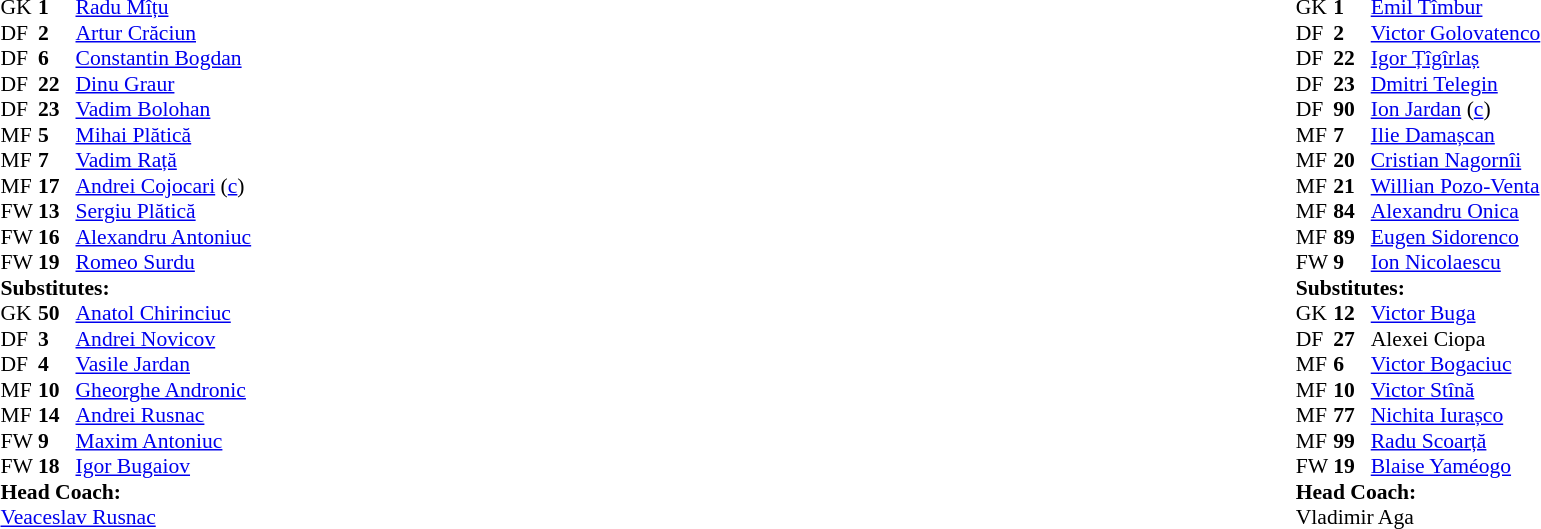<table style="width:100%">
<tr>
<td style="vertical-align:top; width:40%"><br><table style="font-size: 90%" cellspacing="0" cellpadding="0">
<tr>
<th width=25></th>
<th width=25></th>
</tr>
<tr>
<td>GK</td>
<td><strong>1</strong></td>
<td> <a href='#'>Radu Mîțu</a></td>
</tr>
<tr>
<td>DF</td>
<td><strong>2</strong></td>
<td> <a href='#'>Artur Crăciun</a></td>
</tr>
<tr>
<td>DF</td>
<td><strong>6</strong></td>
<td> <a href='#'>Constantin Bogdan</a></td>
</tr>
<tr>
<td>DF</td>
<td><strong>22</strong></td>
<td> <a href='#'>Dinu Graur</a></td>
</tr>
<tr>
<td>DF</td>
<td><strong>23</strong></td>
<td> <a href='#'>Vadim Bolohan</a></td>
<td></td>
</tr>
<tr>
<td>MF</td>
<td><strong>5</strong></td>
<td> <a href='#'>Mihai Plătică</a></td>
</tr>
<tr>
<td>MF</td>
<td><strong>7</strong></td>
<td> <a href='#'>Vadim Rață</a></td>
<td></td>
<td></td>
</tr>
<tr>
<td>MF</td>
<td><strong>17</strong></td>
<td> <a href='#'>Andrei Cojocari</a> (<a href='#'>c</a>)</td>
</tr>
<tr>
<td>FW</td>
<td><strong>13</strong></td>
<td> <a href='#'>Sergiu Plătică</a></td>
<td></td>
<td></td>
</tr>
<tr>
<td>FW</td>
<td><strong>16</strong></td>
<td> <a href='#'>Alexandru Antoniuc</a></td>
</tr>
<tr>
<td>FW</td>
<td><strong>19</strong></td>
<td> <a href='#'>Romeo Surdu</a></td>
<td></td>
<td></td>
</tr>
<tr>
<td colspan=3><strong>Substitutes:</strong></td>
</tr>
<tr>
<td>GK</td>
<td><strong>50</strong></td>
<td> <a href='#'>Anatol Chirinciuc</a></td>
</tr>
<tr>
<td>DF</td>
<td><strong>3</strong></td>
<td> <a href='#'>Andrei Novicov</a></td>
</tr>
<tr>
<td>DF</td>
<td><strong>4</strong></td>
<td> <a href='#'>Vasile Jardan</a></td>
</tr>
<tr>
<td>MF</td>
<td><strong>10</strong></td>
<td> <a href='#'>Gheorghe Andronic</a></td>
<td></td>
<td></td>
</tr>
<tr>
<td>MF</td>
<td><strong>14</strong></td>
<td> <a href='#'>Andrei Rusnac</a></td>
</tr>
<tr>
<td>FW</td>
<td><strong>9</strong></td>
<td> <a href='#'>Maxim Antoniuc</a></td>
<td></td>
<td></td>
</tr>
<tr>
<td>FW</td>
<td><strong>18</strong></td>
<td> <a href='#'>Igor Bugaiov</a></td>
<td></td>
<td></td>
</tr>
<tr>
<td colspan=3><strong>Head Coach:</strong></td>
</tr>
<tr>
<td colspan=4> <a href='#'>Veaceslav Rusnac</a></td>
</tr>
</table>
</td>
<td valign="top"></td>
<td style="vertical-align:top; width:50%"><br><table cellspacing="0" cellpadding="0" style="font-size:90%; margin:auto">
<tr>
<th width=25></th>
<th width=25></th>
</tr>
<tr>
<td>GK</td>
<td><strong>1</strong></td>
<td> <a href='#'>Emil Tîmbur</a></td>
</tr>
<tr>
<td>DF</td>
<td><strong>2</strong></td>
<td> <a href='#'>Victor Golovatenco</a></td>
<td></td>
</tr>
<tr>
<td>DF</td>
<td><strong>22</strong></td>
<td> <a href='#'>Igor Țîgîrlaș</a></td>
</tr>
<tr>
<td>DF</td>
<td><strong>23</strong></td>
<td> <a href='#'>Dmitri Telegin</a></td>
</tr>
<tr>
<td>DF</td>
<td><strong>90</strong></td>
<td> <a href='#'>Ion Jardan</a> (<a href='#'>c</a>)</td>
</tr>
<tr>
<td>MF</td>
<td><strong>7</strong></td>
<td> <a href='#'>Ilie Damașcan</a></td>
</tr>
<tr>
<td>MF</td>
<td><strong>20</strong></td>
<td> <a href='#'>Cristian Nagornîi</a></td>
<td></td>
<td></td>
</tr>
<tr>
<td>MF</td>
<td><strong>21</strong></td>
<td> <a href='#'>Willian Pozo-Venta</a></td>
</tr>
<tr>
<td>MF</td>
<td><strong>84</strong></td>
<td> <a href='#'>Alexandru Onica</a></td>
</tr>
<tr>
<td>MF</td>
<td><strong>89</strong></td>
<td> <a href='#'>Eugen Sidorenco</a></td>
<td></td>
<td></td>
</tr>
<tr>
<td>FW</td>
<td><strong>9</strong></td>
<td> <a href='#'>Ion Nicolaescu</a></td>
<td></td>
<td></td>
</tr>
<tr>
<td colspan=3><strong>Substitutes:</strong></td>
</tr>
<tr>
<td>GK</td>
<td><strong>12</strong></td>
<td> <a href='#'>Victor Buga</a></td>
</tr>
<tr>
<td>DF</td>
<td><strong>27</strong></td>
<td> Alexei Ciopa</td>
</tr>
<tr>
<td>MF</td>
<td><strong>6</strong></td>
<td> <a href='#'>Victor Bogaciuc</a></td>
</tr>
<tr>
<td>MF</td>
<td><strong>10</strong></td>
<td> <a href='#'>Victor Stînă</a></td>
<td></td>
<td></td>
</tr>
<tr>
<td>MF</td>
<td><strong>77</strong></td>
<td> <a href='#'>Nichita Iurașco</a></td>
<td></td>
<td></td>
</tr>
<tr>
<td>MF</td>
<td><strong>99</strong></td>
<td> <a href='#'>Radu Scoarță</a></td>
</tr>
<tr>
<td>FW</td>
<td><strong>19</strong></td>
<td> <a href='#'>Blaise Yaméogo</a></td>
<td></td>
<td></td>
</tr>
<tr>
<td colspan=3><strong>Head Coach:</strong></td>
</tr>
<tr>
<td colspan=3> Vladimir Aga</td>
</tr>
</table>
</td>
</tr>
</table>
